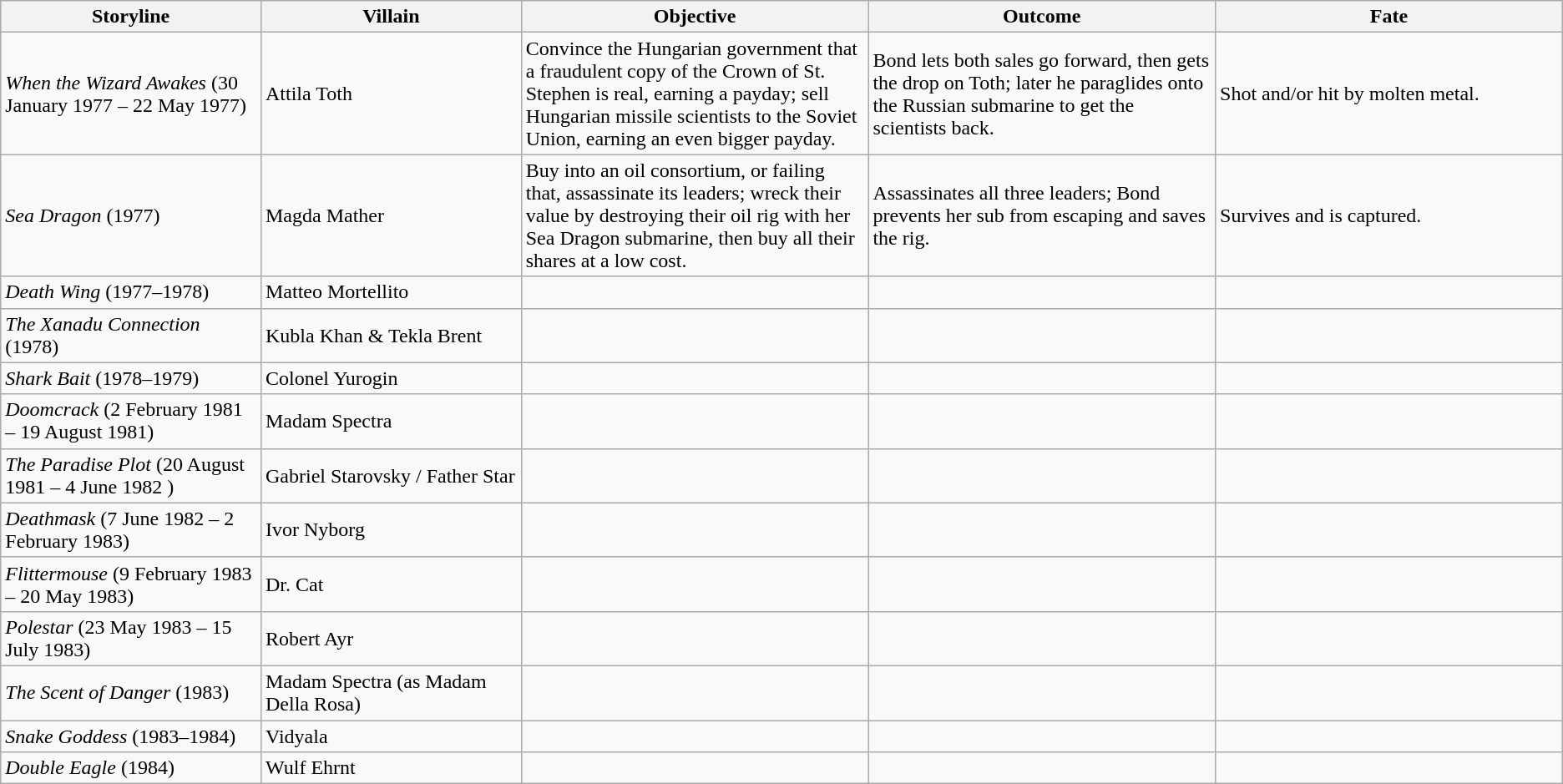<table class="wikitable">
<tr>
<th style="width: 16.5%">Storyline</th>
<th style="width: 16.5%">Villain</th>
<th style="width: 22%">Objective</th>
<th style="width: 22%">Outcome</th>
<th style="width: 22%">Fate</th>
</tr>
<tr>
<td><em>When the Wizard Awakes</em> (30 January 1977 – 22 May 1977)</td>
<td>Attila Toth</td>
<td>Convince the Hungarian government that a fraudulent copy of the Crown of St. Stephen is real, earning a payday; sell Hungarian missile scientists to the Soviet Union, earning an even bigger payday.</td>
<td>Bond lets both sales go forward, then gets the drop on Toth; later he paraglides onto the Russian submarine to get the scientists back.</td>
<td>Shot and/or hit by molten metal.</td>
</tr>
<tr>
<td><em>Sea Dragon</em> (1977)</td>
<td>Magda Mather</td>
<td>Buy into an oil consortium, or failing that, assassinate its leaders; wreck their value by destroying their oil rig with her Sea Dragon submarine, then buy all their shares at a low cost.</td>
<td>Assassinates all three leaders; Bond prevents her sub from escaping and saves the rig.</td>
<td>Survives and is captured.</td>
</tr>
<tr>
<td><em>Death Wing</em> (1977–1978)</td>
<td>Matteo Mortellito</td>
<td></td>
<td></td>
<td></td>
</tr>
<tr>
<td><em>The Xanadu Connection</em> (1978)</td>
<td>Kubla Khan & Tekla Brent</td>
<td></td>
<td></td>
<td></td>
</tr>
<tr>
<td><em>Shark Bait</em> (1978–1979)</td>
<td>Colonel Yurogin</td>
<td></td>
<td></td>
<td></td>
</tr>
<tr>
<td><em>Doomcrack</em> (2 February 1981 – 19 August 1981)</td>
<td>Madam Spectra</td>
<td></td>
<td></td>
<td></td>
</tr>
<tr>
<td><em>The Paradise Plot</em> (20 August 1981 – 4 June 1982 )</td>
<td>Gabriel Starovsky / Father Star</td>
<td></td>
<td></td>
<td></td>
</tr>
<tr>
<td><em>Deathmask</em> (7 June 1982 – 2 February 1983)</td>
<td>Ivor Nyborg</td>
<td></td>
<td></td>
<td></td>
</tr>
<tr>
<td><em>Flittermouse</em> (9 February 1983 – 20 May 1983)</td>
<td>Dr. Cat</td>
<td></td>
<td></td>
<td></td>
</tr>
<tr>
<td><em>Polestar</em> (23 May 1983 – 15 July 1983)</td>
<td>Robert Ayr</td>
<td></td>
<td></td>
<td></td>
</tr>
<tr>
<td><em>The Scent of Danger</em> (1983)</td>
<td>Madam Spectra (as Madam Della Rosa)</td>
<td></td>
<td></td>
<td></td>
</tr>
<tr>
<td><em>Snake Goddess</em> (1983–1984)</td>
<td>Vidyala</td>
<td></td>
<td></td>
<td></td>
</tr>
<tr>
<td><em>Double Eagle</em> (1984)</td>
<td>Wulf Ehrnt</td>
<td></td>
<td></td>
<td></td>
</tr>
</table>
